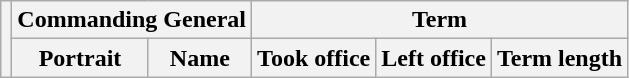<table class="wikitable sortable">
<tr>
<th rowspan=2></th>
<th colspan=2>Commanding General</th>
<th colspan=3>Term</th>
</tr>
<tr>
<th>Portrait</th>
<th>Name</th>
<th>Took office</th>
<th>Left office</th>
<th>Term length<br>
























</th>
</tr>
</table>
